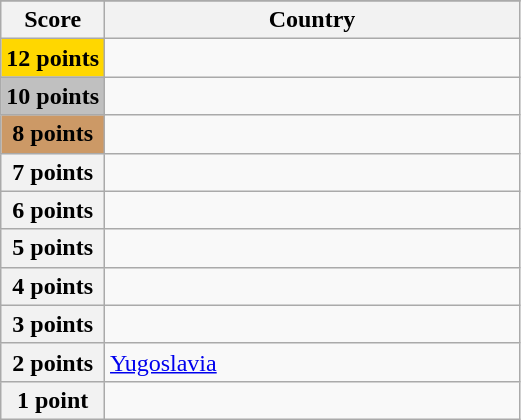<table class="wikitable">
<tr>
</tr>
<tr>
<th scope="col" width="20%">Score</th>
<th scope="col">Country</th>
</tr>
<tr>
<th scope="row" style="background:gold">12 points</th>
<td></td>
</tr>
<tr>
<th scope="row" style="background:silver">10 points</th>
<td></td>
</tr>
<tr>
<th scope="row" style="background:#CC9966">8 points</th>
<td></td>
</tr>
<tr>
<th scope="row">7 points</th>
<td></td>
</tr>
<tr>
<th scope="row">6 points</th>
<td></td>
</tr>
<tr>
<th scope="row">5 points</th>
<td></td>
</tr>
<tr>
<th scope="row">4 points</th>
<td></td>
</tr>
<tr>
<th scope="row">3 points</th>
<td></td>
</tr>
<tr>
<th scope="row">2 points</th>
<td> <a href='#'>Yugoslavia</a></td>
</tr>
<tr>
<th scope="row">1 point</th>
<td></td>
</tr>
</table>
